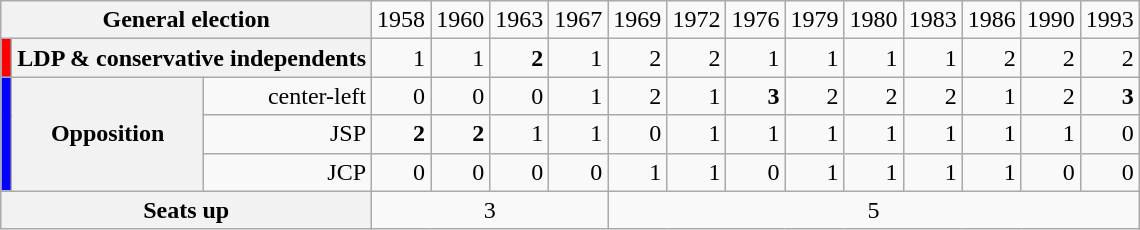<table class="wikitable" border="1">
<tr>
<th colspan="3">General election</th>
<td>1958</td>
<td>1960</td>
<td>1963</td>
<td>1967</td>
<td>1969</td>
<td>1972</td>
<td>1976</td>
<td>1979</td>
<td>1980</td>
<td>1983</td>
<td>1986</td>
<td>1990</td>
<td>1993</td>
</tr>
<tr align="right">
<td bgcolor=red></td>
<th colspan="2">LDP & conservative independents</th>
<td>1</td>
<td>1</td>
<td><strong>2</strong></td>
<td>1</td>
<td>2</td>
<td>2</td>
<td>1</td>
<td>1</td>
<td>1</td>
<td>1</td>
<td>2</td>
<td>2</td>
<td>2</td>
</tr>
<tr align="right">
<td rowspan="3" bgcolor=blue></td>
<th rowspan="3">Opposition</th>
<td>center-left</td>
<td>0</td>
<td>0</td>
<td>0</td>
<td>1</td>
<td>2</td>
<td>1</td>
<td><strong>3</strong></td>
<td>2</td>
<td>2</td>
<td>2</td>
<td>1</td>
<td>2</td>
<td><strong>3</strong></td>
</tr>
<tr align="right">
<td>JSP</td>
<td><strong>2</strong></td>
<td><strong>2</strong></td>
<td>1</td>
<td>1</td>
<td>0</td>
<td>1</td>
<td>1</td>
<td>1</td>
<td>1</td>
<td>1</td>
<td>1</td>
<td>1</td>
<td>0</td>
</tr>
<tr align="right">
<td>JCP</td>
<td>0</td>
<td>0</td>
<td>0</td>
<td>0</td>
<td>1</td>
<td>1</td>
<td>0</td>
<td>1</td>
<td>1</td>
<td>1</td>
<td>1</td>
<td>0</td>
<td>0</td>
</tr>
<tr align="center">
<th colspan="3">Seats up</th>
<td colspan="4">3</td>
<td colspan="9">5</td>
</tr>
</table>
